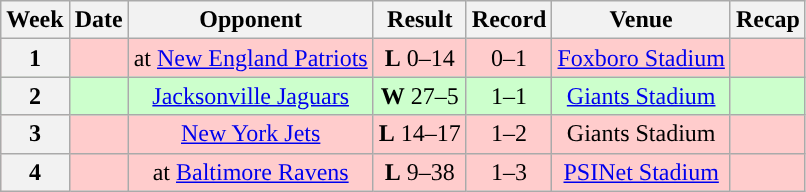<table class="wikitable" style="text-align:center">
<tr>
<th>Week</th>
<th>Date</th>
<th>Opponent</th>
<th>Result</th>
<th>Record</th>
<th>Venue</th>
<th>Recap</th>
</tr>
<tr style="background: #fcc;">
<th>1</th>
<td></td>
<td>at <a href='#'>New England Patriots</a></td>
<td><strong>L</strong> 0–14</td>
<td>0–1</td>
<td><a href='#'>Foxboro Stadium</a></td>
<td></td>
</tr>
<tr style="background: #cfc;">
<th>2</th>
<td></td>
<td><a href='#'>Jacksonville Jaguars</a></td>
<td><strong>W</strong> 27–5</td>
<td>1–1</td>
<td><a href='#'>Giants Stadium</a></td>
<td></td>
</tr>
<tr style="background: #fcc;">
<th>3</th>
<td></td>
<td><a href='#'>New York Jets</a></td>
<td><strong>L</strong> 14–17</td>
<td>1–2</td>
<td>Giants Stadium</td>
<td></td>
</tr>
<tr style="background: #fcc;">
<th>4</th>
<td></td>
<td>at <a href='#'>Baltimore Ravens</a></td>
<td><strong>L</strong> 9–38</td>
<td>1–3</td>
<td><a href='#'>PSINet Stadium</a></td>
<td></td>
</tr>
</table>
